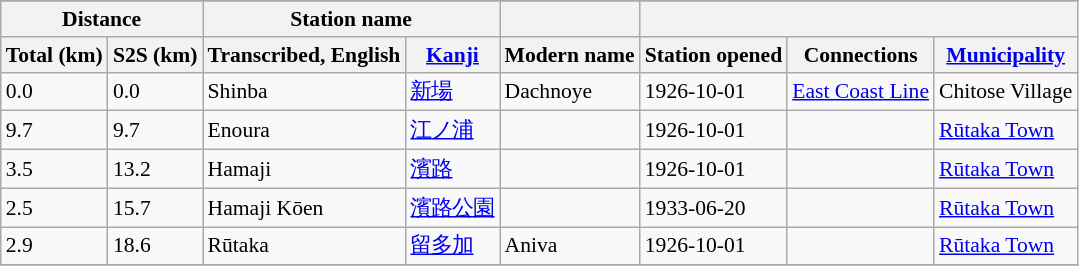<table class="wikitable" style="font-size:90%;">
<tr>
</tr>
<tr>
<th colspan="2">Distance</th>
<th colspan="2">Station name</th>
<th></th>
<th colspan="3"></th>
</tr>
<tr>
<th>Total (km)</th>
<th>S2S (km)</th>
<th>Transcribed, English</th>
<th><a href='#'>Kanji</a></th>
<th>Modern name</th>
<th>Station opened</th>
<th>Connections</th>
<th><a href='#'>Municipality</a></th>
</tr>
<tr>
<td>0.0</td>
<td>0.0</td>
<td>Shinba</td>
<td><a href='#'>新場</a></td>
<td>Dachnoye</td>
<td>1926-10-01</td>
<td><a href='#'>East Coast Line</a></td>
<td>Chitose Village</td>
</tr>
<tr>
<td>9.7</td>
<td>9.7</td>
<td>Enoura</td>
<td><a href='#'>江ノ浦</a></td>
<td></td>
<td>1926-10-01</td>
<td></td>
<td><a href='#'>Rūtaka Town</a></td>
</tr>
<tr>
<td>3.5</td>
<td>13.2</td>
<td>Hamaji</td>
<td><a href='#'>濱路</a></td>
<td></td>
<td>1926-10-01</td>
<td></td>
<td><a href='#'>Rūtaka Town</a></td>
</tr>
<tr>
<td>2.5</td>
<td>15.7</td>
<td>Hamaji Kōen</td>
<td><a href='#'>濱路公園</a></td>
<td></td>
<td>1933-06-20</td>
<td></td>
<td><a href='#'>Rūtaka Town</a></td>
</tr>
<tr>
<td>2.9</td>
<td>18.6</td>
<td>Rūtaka</td>
<td><a href='#'>留多加</a></td>
<td>Aniva</td>
<td>1926-10-01</td>
<td></td>
<td><a href='#'>Rūtaka Town</a></td>
</tr>
<tr>
</tr>
</table>
